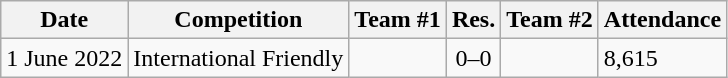<table class="wikitable">
<tr>
<th>Date</th>
<th>Competition</th>
<th>Team #1</th>
<th>Res.</th>
<th>Team #2</th>
<th>Attendance</th>
</tr>
<tr>
<td>1 June 2022</td>
<td>International Friendly</td>
<td></td>
<td align=center>0–0</td>
<td></td>
<td>8,615</td>
</tr>
</table>
